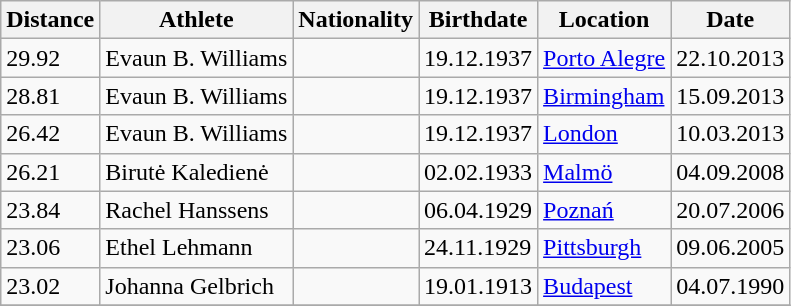<table class="wikitable">
<tr>
<th>Distance</th>
<th>Athlete</th>
<th>Nationality</th>
<th>Birthdate</th>
<th>Location</th>
<th>Date</th>
</tr>
<tr>
<td>29.92</td>
<td>Evaun B. Williams</td>
<td></td>
<td>19.12.1937</td>
<td><a href='#'>Porto Alegre</a></td>
<td>22.10.2013</td>
</tr>
<tr>
<td>28.81</td>
<td>Evaun B. Williams</td>
<td></td>
<td>19.12.1937</td>
<td><a href='#'>Birmingham</a></td>
<td>15.09.2013</td>
</tr>
<tr>
<td>26.42</td>
<td>Evaun B. Williams</td>
<td></td>
<td>19.12.1937</td>
<td><a href='#'>London</a></td>
<td>10.03.2013</td>
</tr>
<tr>
<td>26.21</td>
<td>Birutė Kaledienė</td>
<td></td>
<td>02.02.1933</td>
<td><a href='#'>Malmö</a></td>
<td>04.09.2008</td>
</tr>
<tr>
<td>23.84</td>
<td>Rachel Hanssens</td>
<td></td>
<td>06.04.1929</td>
<td><a href='#'>Poznań</a></td>
<td>20.07.2006</td>
</tr>
<tr>
<td>23.06</td>
<td>Ethel Lehmann</td>
<td></td>
<td>24.11.1929</td>
<td><a href='#'>Pittsburgh</a></td>
<td>09.06.2005</td>
</tr>
<tr>
<td>23.02</td>
<td>Johanna Gelbrich</td>
<td></td>
<td>19.01.1913</td>
<td><a href='#'>Budapest</a></td>
<td>04.07.1990</td>
</tr>
<tr>
</tr>
</table>
